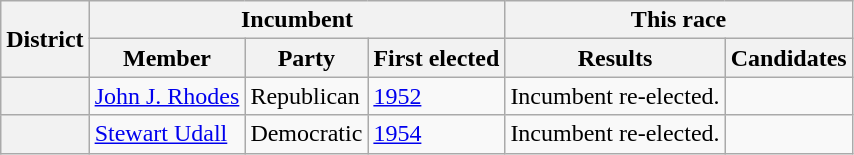<table class=wikitable>
<tr>
<th rowspan=2>District</th>
<th colspan=3>Incumbent</th>
<th colspan=2>This race</th>
</tr>
<tr>
<th>Member</th>
<th>Party</th>
<th>First elected</th>
<th>Results</th>
<th>Candidates</th>
</tr>
<tr>
<th></th>
<td><a href='#'>John J. Rhodes</a></td>
<td>Republican</td>
<td><a href='#'>1952</a></td>
<td>Incumbent re-elected.</td>
<td nowrap></td>
</tr>
<tr>
<th></th>
<td><a href='#'>Stewart Udall</a></td>
<td>Democratic</td>
<td><a href='#'>1954</a></td>
<td>Incumbent re-elected.</td>
<td nowrap></td>
</tr>
</table>
